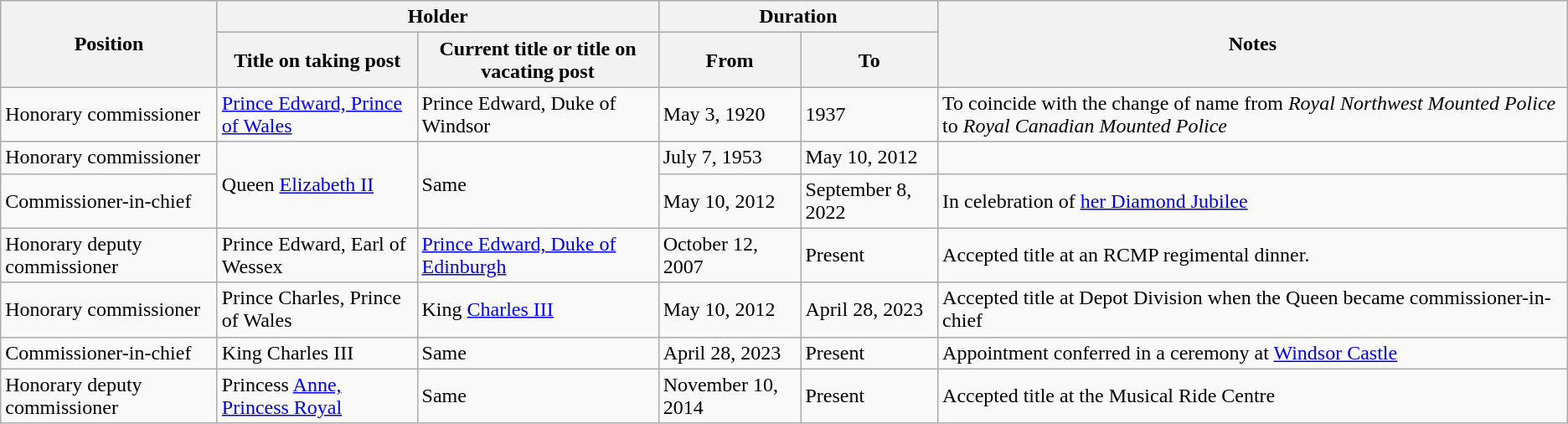<table class="wikitable">
<tr>
<th scope=col rowspan=2>Position</th>
<th scope=col colspan=2>Holder</th>
<th scope=col colspan=2>Duration</th>
<th scope=col rowspan =2>Notes</th>
</tr>
<tr>
<th scope=col>Title on taking post</th>
<th scope=col>Current title or title on vacating post</th>
<th scope=col>From</th>
<th scope=col>To</th>
</tr>
<tr>
<td>Honorary commissioner</td>
<td><a href='#'>Prince Edward, Prince of Wales</a></td>
<td>Prince Edward, Duke of Windsor</td>
<td>May 3, 1920</td>
<td>1937</td>
<td>To coincide with the change of name from <em>Royal Northwest Mounted Police</em> to <em>Royal Canadian Mounted Police</em></td>
</tr>
<tr>
<td>Honorary commissioner</td>
<td rowspan=2>Queen <a href='#'>Elizabeth II</a></td>
<td rowspan=2>Same</td>
<td>July 7, 1953</td>
<td>May 10, 2012</td>
<td></td>
</tr>
<tr>
<td>Commissioner-in-chief</td>
<td>May 10, 2012</td>
<td>September 8, 2022</td>
<td>In celebration of <a href='#'>her Diamond Jubilee</a></td>
</tr>
<tr>
<td>Honorary deputy commissioner</td>
<td>Prince Edward, Earl of Wessex</td>
<td><a href='#'>Prince Edward, Duke of Edinburgh</a></td>
<td>October 12, 2007</td>
<td>Present</td>
<td>Accepted title at an RCMP regimental dinner.</td>
</tr>
<tr>
<td>Honorary commissioner</td>
<td>Prince Charles, Prince of Wales</td>
<td>King <a href='#'>Charles III</a></td>
<td>May 10, 2012</td>
<td>April 28, 2023</td>
<td>Accepted title at Depot Division when the Queen became commissioner-in-chief</td>
</tr>
<tr>
<td>Commissioner-in-chief</td>
<td>King Charles III</td>
<td>Same</td>
<td>April 28, 2023</td>
<td>Present</td>
<td>Appointment conferred in a ceremony at <a href='#'>Windsor Castle</a></td>
</tr>
<tr>
<td>Honorary deputy commissioner</td>
<td>Princess <a href='#'>Anne, Princess Royal</a></td>
<td>Same</td>
<td>November 10, 2014</td>
<td>Present</td>
<td>Accepted title at the Musical Ride Centre</td>
</tr>
</table>
